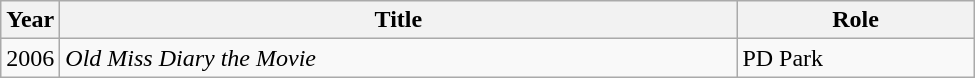<table class="wikitable" style="width:650px">
<tr>
<th width=10>Year</th>
<th>Title</th>
<th>Role</th>
</tr>
<tr>
<td>2006</td>
<td><em>Old Miss Diary the Movie</em></td>
<td>PD  Park</td>
</tr>
</table>
